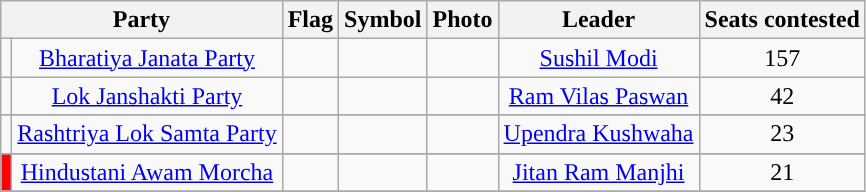<table class="wikitable" style="text-align:center;">
<tr>
<th colspan="2">Party</th>
<th>Flag</th>
<th>Symbol</th>
<th>Photo</th>
<th>Leader</th>
<th>Seats contested</th>
</tr>
<tr>
<td></td>
<td><a href='#'>Bharatiya Janata Party</a></td>
<td></td>
<td></td>
<td></td>
<td><a href='#'>Sushil Modi</a></td>
<td>157</td>
</tr>
<tr>
<td></td>
<td><a href='#'>Lok Janshakti Party</a></td>
<td></td>
<td></td>
<td></td>
<td><a href='#'>Ram Vilas Paswan</a></td>
<td>42</td>
</tr>
<tr>
</tr>
<tr>
<td></td>
<td><a href='#'>Rashtriya Lok Samta Party</a></td>
<td></td>
<td></td>
<td></td>
<td><a href='#'>Upendra Kushwaha</a></td>
<td>23</td>
</tr>
<tr>
</tr>
<tr>
<td bgcolor="#FF0000"></td>
<td><a href='#'>Hindustani Awam Morcha</a></td>
<td></td>
<td></td>
<td></td>
<td><a href='#'>Jitan Ram Manjhi</a></td>
<td>21</td>
</tr>
<tr>
</tr>
</table>
